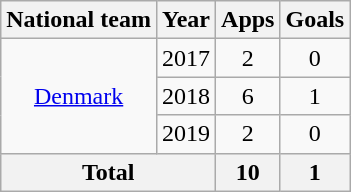<table class="wikitable" style="text-align:center">
<tr>
<th>National team</th>
<th>Year</th>
<th>Apps</th>
<th>Goals</th>
</tr>
<tr>
<td rowspan="3"><a href='#'>Denmark</a></td>
<td>2017</td>
<td>2</td>
<td>0</td>
</tr>
<tr>
<td>2018</td>
<td>6</td>
<td>1</td>
</tr>
<tr>
<td>2019</td>
<td>2</td>
<td>0</td>
</tr>
<tr>
<th colspan="2">Total</th>
<th>10</th>
<th>1</th>
</tr>
</table>
